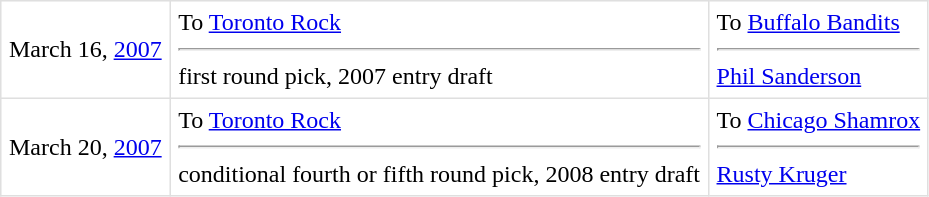<table border=1 style="border-collapse:collapse" bordercolor="#DFDFDF"  cellpadding="5">
<tr>
<td>March 16, <a href='#'>2007</a><br></td>
<td valign="top">To <a href='#'>Toronto Rock</a> <hr> first round pick, 2007 entry draft</td>
<td valign="top">To <a href='#'>Buffalo Bandits</a> <hr><a href='#'>Phil Sanderson</a></td>
</tr>
<tr>
<td>March 20, <a href='#'>2007</a><br></td>
<td valign="top">To <a href='#'>Toronto Rock</a> <hr> conditional fourth or fifth round pick, 2008 entry draft</td>
<td valign="top">To <a href='#'>Chicago Shamrox</a> <hr><a href='#'>Rusty Kruger</a></td>
</tr>
</table>
